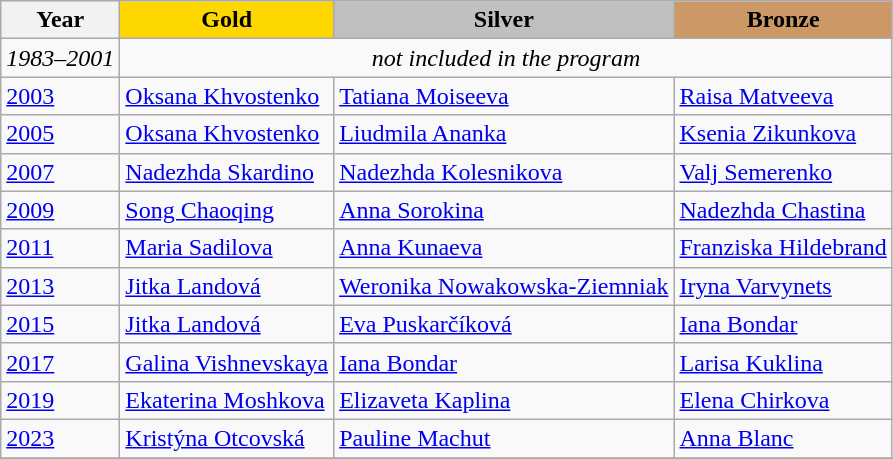<table class="wikitable">
<tr>
<th>Year</th>
<td align=center bgcolor=gold><strong>Gold</strong></td>
<td align=center bgcolor=silver><strong>Silver</strong></td>
<td align=center bgcolor=cc9966><strong>Bronze</strong></td>
</tr>
<tr>
<td><em>1983–2001</em></td>
<td colspan=3 align=center><em>not included in the program</em></td>
</tr>
<tr>
<td><a href='#'>2003</a></td>
<td> <a href='#'>Oksana Khvostenko</a></td>
<td> <a href='#'>Tatiana Moiseeva</a></td>
<td> <a href='#'>Raisa Matveeva</a></td>
</tr>
<tr>
<td><a href='#'>2005</a></td>
<td> <a href='#'>Oksana Khvostenko</a></td>
<td> <a href='#'>Liudmila Ananka</a></td>
<td> <a href='#'>Ksenia Zikunkova</a></td>
</tr>
<tr>
<td><a href='#'>2007</a></td>
<td> <a href='#'>Nadezhda Skardino</a></td>
<td> <a href='#'>Nadezhda Kolesnikova</a></td>
<td> <a href='#'>Valj Semerenko</a></td>
</tr>
<tr>
<td><a href='#'>2009</a></td>
<td> <a href='#'>Song Chaoqing</a></td>
<td> <a href='#'>Anna Sorokina</a></td>
<td> <a href='#'>Nadezhda Chastina</a></td>
</tr>
<tr>
<td><a href='#'>2011</a></td>
<td> <a href='#'>Maria Sadilova</a></td>
<td> <a href='#'>Anna Kunaeva</a></td>
<td> <a href='#'>Franziska Hildebrand</a></td>
</tr>
<tr>
<td><a href='#'>2013</a></td>
<td> <a href='#'>Jitka Landová</a></td>
<td> <a href='#'>Weronika Nowakowska-Ziemniak</a></td>
<td> <a href='#'>Iryna Varvynets</a></td>
</tr>
<tr>
<td><a href='#'>2015</a></td>
<td> <a href='#'>Jitka Landová</a></td>
<td> <a href='#'>Eva Puskarčíková</a></td>
<td> <a href='#'>Iana Bondar</a></td>
</tr>
<tr>
<td><a href='#'>2017</a></td>
<td> <a href='#'>Galina Vishnevskaya</a></td>
<td> <a href='#'>Iana Bondar</a></td>
<td> <a href='#'>Larisa Kuklina</a></td>
</tr>
<tr>
<td><a href='#'>2019</a></td>
<td> <a href='#'>Ekaterina Moshkova</a></td>
<td> <a href='#'>Elizaveta Kaplina</a></td>
<td> <a href='#'>Elena Chirkova</a></td>
</tr>
<tr>
<td><a href='#'>2023</a></td>
<td> <a href='#'>Kristýna Otcovská</a></td>
<td> <a href='#'>Pauline Machut</a></td>
<td> <a href='#'>Anna Blanc</a></td>
</tr>
<tr>
</tr>
</table>
